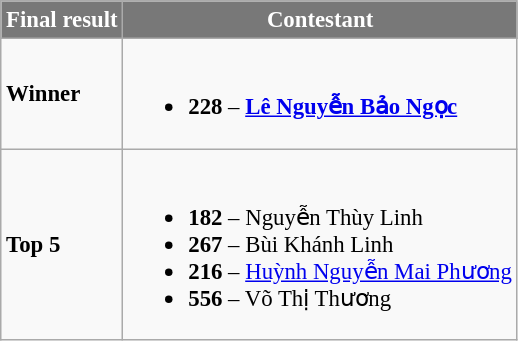<table class="wikitable sortable" style="font-size: 95%;">
<tr>
<th style="background-color:#787878;color:#FFFFFF;">Final result</th>
<th style="background-color:#787878;color:#FFFFFF;">Contestant</th>
</tr>
<tr>
<td><strong>Winner</strong></td>
<td><br><ul><li><strong>228</strong> – <strong><a href='#'>Lê Nguyễn Bảo Ngọc</a></strong></li></ul></td>
</tr>
<tr>
<td><strong>Top 5</strong></td>
<td><br><ul><li><strong>182</strong> – Nguyễn Thùy Linh</li><li><strong>267</strong> – Bùi Khánh Linh</li><li><strong>216</strong> – <a href='#'>Huỳnh Nguyễn Mai Phương</a></li><li><strong>556</strong> – Võ Thị Thương</li></ul></td>
</tr>
</table>
